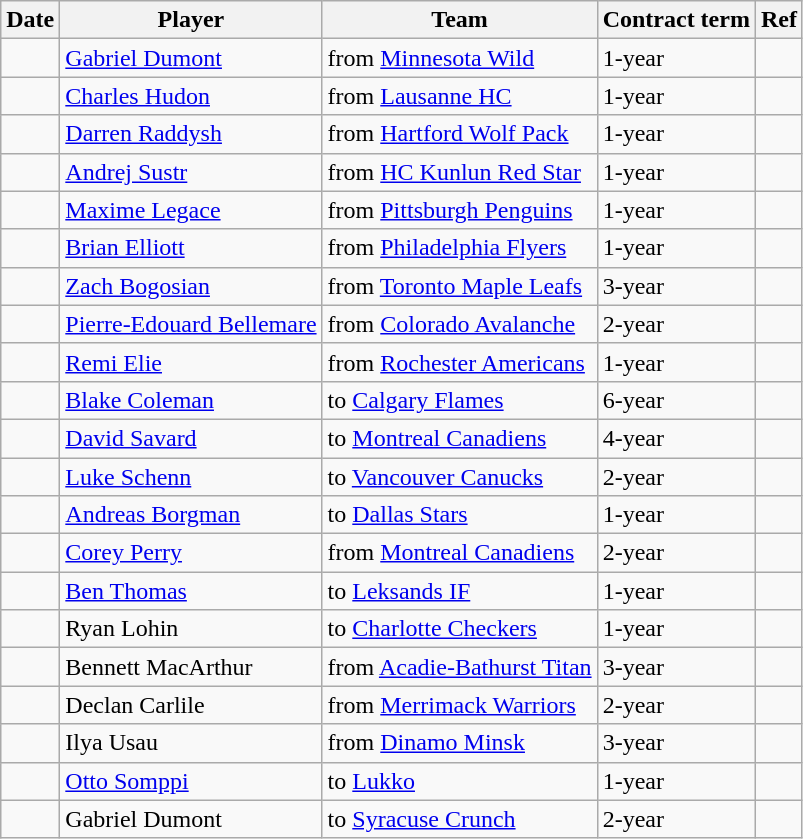<table class="wikitable">
<tr>
<th>Date</th>
<th>Player</th>
<th>Team</th>
<th>Contract term</th>
<th>Ref</th>
</tr>
<tr>
<td></td>
<td><a href='#'>Gabriel Dumont</a></td>
<td>from <a href='#'>Minnesota Wild</a></td>
<td>1-year</td>
<td></td>
</tr>
<tr>
<td></td>
<td><a href='#'>Charles Hudon</a></td>
<td>from <a href='#'>Lausanne HC</a></td>
<td>1-year</td>
<td></td>
</tr>
<tr>
<td></td>
<td><a href='#'>Darren Raddysh</a></td>
<td>from <a href='#'>Hartford Wolf Pack</a></td>
<td>1-year</td>
<td></td>
</tr>
<tr>
<td></td>
<td><a href='#'>Andrej Sustr</a></td>
<td>from <a href='#'>HC Kunlun Red Star</a></td>
<td>1-year</td>
<td></td>
</tr>
<tr>
<td></td>
<td><a href='#'>Maxime Legace</a></td>
<td>from <a href='#'>Pittsburgh Penguins</a></td>
<td>1-year</td>
<td></td>
</tr>
<tr>
<td></td>
<td><a href='#'>Brian Elliott</a></td>
<td>from <a href='#'>Philadelphia Flyers</a></td>
<td>1-year</td>
<td></td>
</tr>
<tr>
<td></td>
<td><a href='#'>Zach Bogosian</a></td>
<td>from <a href='#'>Toronto Maple Leafs</a></td>
<td>3-year</td>
<td></td>
</tr>
<tr>
<td></td>
<td><a href='#'>Pierre-Edouard Bellemare</a></td>
<td>from <a href='#'>Colorado Avalanche</a></td>
<td>2-year</td>
<td></td>
</tr>
<tr>
<td></td>
<td><a href='#'>Remi Elie</a></td>
<td>from <a href='#'>Rochester Americans</a></td>
<td>1-year</td>
<td></td>
</tr>
<tr>
<td></td>
<td><a href='#'>Blake Coleman</a></td>
<td>to <a href='#'>Calgary Flames</a></td>
<td>6-year</td>
<td></td>
</tr>
<tr>
<td></td>
<td><a href='#'>David Savard</a></td>
<td>to <a href='#'>Montreal Canadiens</a></td>
<td>4-year</td>
<td></td>
</tr>
<tr>
<td></td>
<td><a href='#'>Luke Schenn</a></td>
<td>to <a href='#'>Vancouver Canucks</a></td>
<td>2-year</td>
<td></td>
</tr>
<tr>
<td></td>
<td><a href='#'>Andreas Borgman</a></td>
<td>to <a href='#'>Dallas Stars</a></td>
<td>1-year</td>
<td></td>
</tr>
<tr>
<td></td>
<td><a href='#'>Corey Perry</a></td>
<td>from <a href='#'>Montreal Canadiens</a></td>
<td>2-year</td>
<td></td>
</tr>
<tr>
<td></td>
<td><a href='#'>Ben Thomas</a></td>
<td>to <a href='#'>Leksands IF</a></td>
<td>1-year</td>
<td></td>
</tr>
<tr>
<td></td>
<td>Ryan Lohin</td>
<td>to <a href='#'>Charlotte Checkers</a></td>
<td>1-year</td>
<td></td>
</tr>
<tr>
<td></td>
<td>Bennett MacArthur</td>
<td>from <a href='#'>Acadie-Bathurst Titan</a></td>
<td>3-year</td>
<td></td>
</tr>
<tr>
<td></td>
<td>Declan Carlile</td>
<td>from <a href='#'>Merrimack Warriors</a></td>
<td>2-year</td>
<td></td>
</tr>
<tr>
<td></td>
<td>Ilya Usau</td>
<td>from <a href='#'>Dinamo Minsk</a></td>
<td>3-year</td>
<td></td>
</tr>
<tr>
<td></td>
<td><a href='#'>Otto Somppi</a></td>
<td>to <a href='#'>Lukko</a></td>
<td>1-year</td>
<td></td>
</tr>
<tr>
<td></td>
<td>Gabriel Dumont</td>
<td>to <a href='#'>Syracuse Crunch</a></td>
<td>2-year</td>
<td></td>
</tr>
</table>
